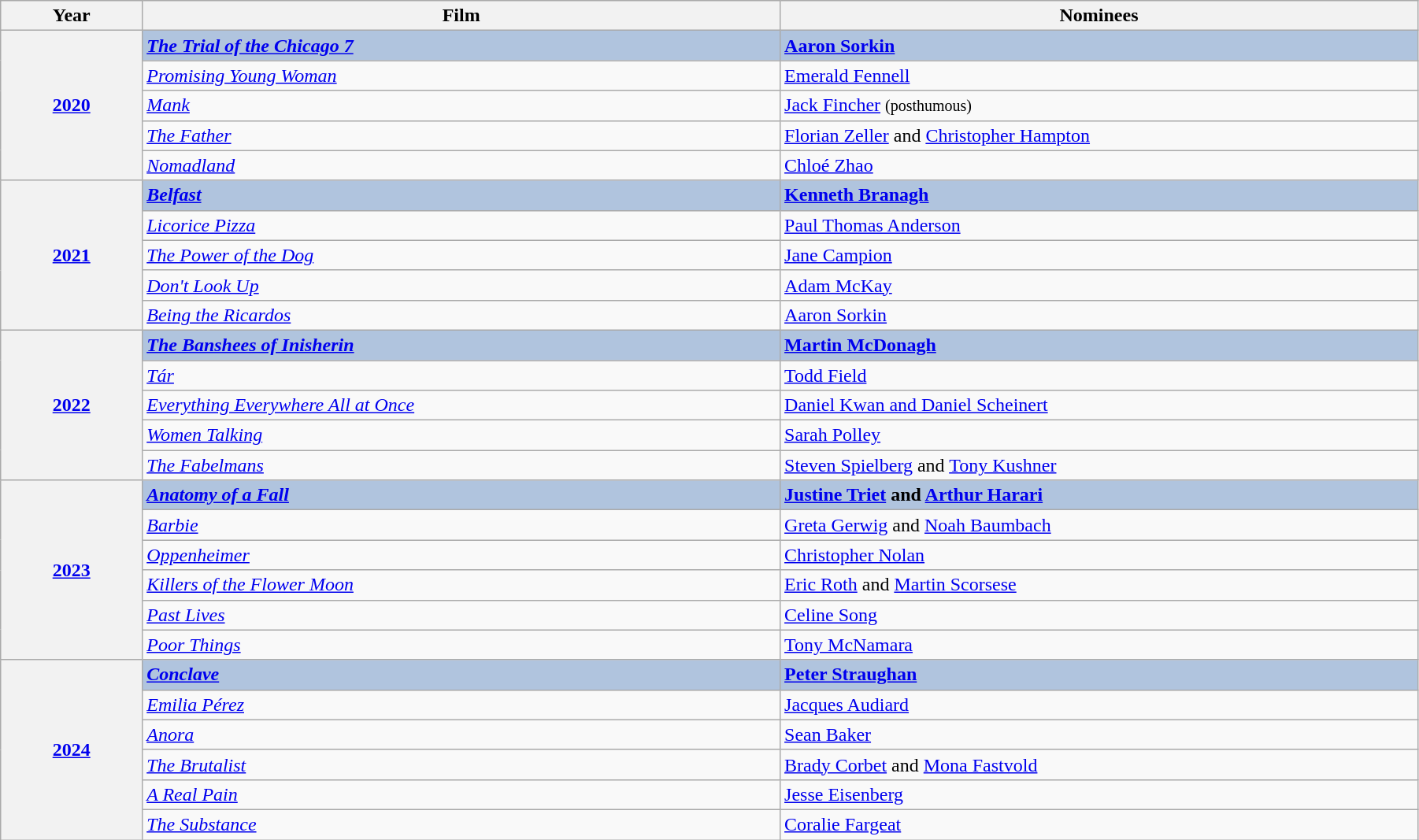<table class="wikitable sortable" width="95%" cellpadding="5">
<tr>
<th width="10%">Year</th>
<th width="45%">Film</th>
<th width="45%">Nominees</th>
</tr>
<tr>
<th rowspan="5" style="text-align:center;"><a href='#'>2020</a></th>
<td style="background:#B0C4DE;"><strong><em><a href='#'>The Trial of the Chicago 7</a></em></strong></td>
<td style="background:#B0C4DE;"><strong><a href='#'>Aaron Sorkin</a> </strong></td>
</tr>
<tr>
<td><em><a href='#'>Promising Young Woman</a></em></td>
<td><a href='#'>Emerald Fennell</a></td>
</tr>
<tr>
<td><em><a href='#'>Mank</a></em></td>
<td><a href='#'>Jack Fincher</a> <small>(posthumous)</small></td>
</tr>
<tr>
<td><em><a href='#'>The Father</a></em></td>
<td><a href='#'>Florian Zeller</a> and <a href='#'>Christopher Hampton</a></td>
</tr>
<tr>
<td><em><a href='#'>Nomadland</a></em></td>
<td><a href='#'>Chloé Zhao</a></td>
</tr>
<tr>
<th rowspan="5" style="text-align:center;"><a href='#'>2021</a></th>
<td style="background:#B0C4DE;"><strong><em><a href='#'>Belfast</a></em></strong></td>
<td style="background:#B0C4DE;"><strong><a href='#'>Kenneth Branagh</a></strong></td>
</tr>
<tr>
<td><em><a href='#'>Licorice Pizza</a></em></td>
<td><a href='#'>Paul Thomas Anderson</a></td>
</tr>
<tr>
<td><em><a href='#'>The Power of the Dog</a></em></td>
<td><a href='#'>Jane Campion</a></td>
</tr>
<tr>
<td><em><a href='#'>Don't Look Up</a></em></td>
<td><a href='#'>Adam McKay</a></td>
</tr>
<tr>
<td><em><a href='#'>Being the Ricardos</a></em></td>
<td><a href='#'>Aaron Sorkin</a></td>
</tr>
<tr>
<th rowspan="5" style="text-align:center;"><a href='#'>2022</a></th>
<td style="background:#B0C4DE;"><strong><em><a href='#'>The Banshees of Inisherin</a></em></strong></td>
<td style="background:#B0C4DE;"><strong><a href='#'>Martin McDonagh</a></strong></td>
</tr>
<tr>
<td><em><a href='#'>Tár</a></em></td>
<td><a href='#'>Todd Field</a></td>
</tr>
<tr>
<td><em><a href='#'>Everything Everywhere All at Once</a></em></td>
<td><a href='#'>Daniel Kwan and Daniel Scheinert</a></td>
</tr>
<tr>
<td><em><a href='#'>Women Talking</a></em></td>
<td><a href='#'>Sarah Polley</a></td>
</tr>
<tr>
<td><em><a href='#'>The Fabelmans</a></em></td>
<td><a href='#'>Steven Spielberg</a> and <a href='#'>Tony Kushner</a></td>
</tr>
<tr>
<th rowspan="6"><a href='#'>2023</a></th>
<td style="background:#B0C4DE;"><strong><em><a href='#'>Anatomy of a Fall</a></em></strong></td>
<td style="background:#B0C4DE;"><strong><a href='#'>Justine Triet</a> and <a href='#'>Arthur Harari</a></strong></td>
</tr>
<tr>
<td><em><a href='#'>Barbie</a></em></td>
<td><a href='#'>Greta Gerwig</a> and <a href='#'>Noah Baumbach</a></td>
</tr>
<tr>
<td><em><a href='#'>Oppenheimer</a></em></td>
<td><a href='#'>Christopher Nolan</a></td>
</tr>
<tr>
<td><em><a href='#'>Killers of the Flower Moon</a></em></td>
<td><a href='#'>Eric Roth</a> and <a href='#'>Martin Scorsese</a></td>
</tr>
<tr>
<td><em><a href='#'>Past Lives</a></em></td>
<td><a href='#'>Celine Song</a></td>
</tr>
<tr>
<td><em><a href='#'>Poor Things</a></em></td>
<td><a href='#'>Tony McNamara</a></td>
</tr>
<tr>
<th rowspan="6"><a href='#'>2024</a></th>
<td style="background:#B0C4DE;"><strong><em><a href='#'>Conclave</a></em></strong></td>
<td style="background:#B0C4DE;"><strong><a href='#'>Peter Straughan</a></strong></td>
</tr>
<tr>
<td><em><a href='#'>Emilia Pérez</a></em></td>
<td><a href='#'>Jacques Audiard</a></td>
</tr>
<tr>
<td><em><a href='#'>Anora</a></em></td>
<td><a href='#'>Sean Baker</a></td>
</tr>
<tr>
<td><em><a href='#'>The Brutalist</a></em></td>
<td><a href='#'>Brady Corbet</a> and <a href='#'>Mona Fastvold</a></td>
</tr>
<tr>
<td><em><a href='#'>A Real Pain</a></em></td>
<td><a href='#'>Jesse Eisenberg</a></td>
</tr>
<tr>
<td><em><a href='#'>The Substance</a></em></td>
<td><a href='#'>Coralie Fargeat</a></td>
</tr>
</table>
